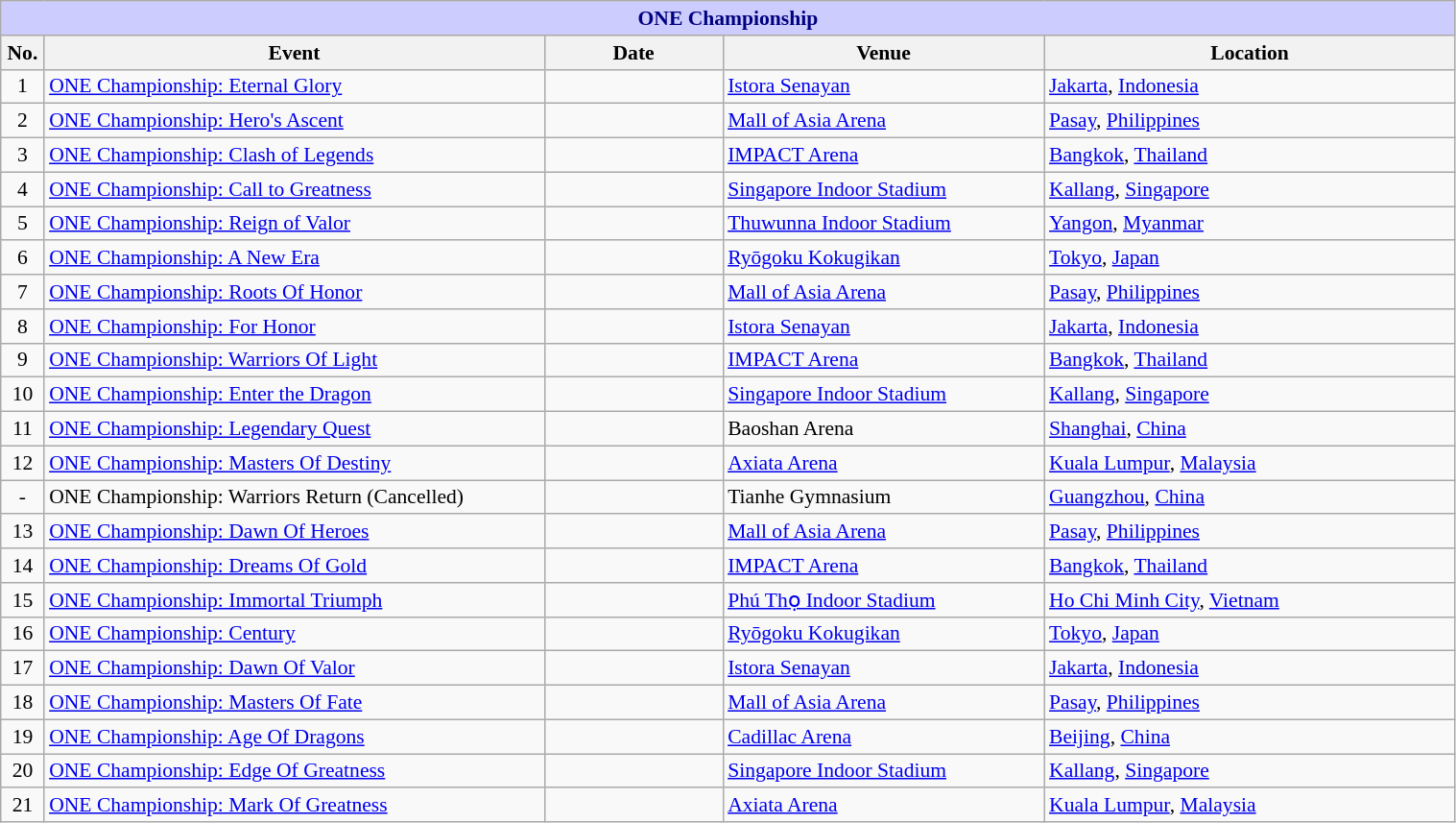<table class="wikitable" style="width:80%; font-size:90%;">
<tr>
<th colspan="8" style="background-color: #ccf; color: #000080; text-align: center;"><strong>ONE Championship</strong></th>
</tr>
<tr>
<th style= width:1%;">No.</th>
<th style= width:28%;">Event</th>
<th style= width:10%;">Date</th>
<th style= width:18%;">Venue</th>
<th style= width:23%;">Location</th>
</tr>
<tr>
<td align=center>1</td>
<td><a href='#'>ONE Championship: Eternal Glory</a></td>
<td></td>
<td><a href='#'>Istora Senayan</a></td>
<td> <a href='#'>Jakarta</a>, <a href='#'>Indonesia</a></td>
</tr>
<tr>
<td align=center>2</td>
<td><a href='#'>ONE Championship: Hero's Ascent</a></td>
<td></td>
<td><a href='#'>Mall of Asia Arena</a></td>
<td> <a href='#'>Pasay</a>, <a href='#'>Philippines</a></td>
</tr>
<tr>
<td align=center>3</td>
<td><a href='#'>ONE Championship: Clash of Legends</a></td>
<td></td>
<td><a href='#'>IMPACT Arena</a></td>
<td> <a href='#'>Bangkok</a>, <a href='#'>Thailand</a></td>
</tr>
<tr>
<td align=center>4</td>
<td><a href='#'>ONE Championship: Call to Greatness</a></td>
<td></td>
<td><a href='#'>Singapore Indoor Stadium</a></td>
<td> <a href='#'>Kallang</a>, <a href='#'>Singapore</a></td>
</tr>
<tr>
<td align=center>5</td>
<td><a href='#'>ONE Championship: Reign of Valor</a></td>
<td></td>
<td><a href='#'>Thuwunna Indoor Stadium</a></td>
<td> <a href='#'>Yangon</a>, <a href='#'>Myanmar</a></td>
</tr>
<tr>
<td align=center>6</td>
<td><a href='#'>ONE Championship: A New Era</a></td>
<td></td>
<td><a href='#'>Ryōgoku Kokugikan</a></td>
<td> <a href='#'>Tokyo</a>, <a href='#'>Japan</a></td>
</tr>
<tr>
<td align=center>7</td>
<td><a href='#'>ONE Championship: Roots Of Honor</a></td>
<td></td>
<td><a href='#'>Mall of Asia Arena</a></td>
<td> <a href='#'>Pasay</a>, <a href='#'>Philippines</a></td>
</tr>
<tr>
<td align=center>8</td>
<td><a href='#'>ONE Championship: For Honor</a></td>
<td></td>
<td><a href='#'>Istora Senayan</a></td>
<td> <a href='#'>Jakarta</a>, <a href='#'>Indonesia</a></td>
</tr>
<tr>
<td align=center>9</td>
<td><a href='#'>ONE Championship: Warriors Of Light</a></td>
<td></td>
<td><a href='#'>IMPACT Arena</a></td>
<td> <a href='#'>Bangkok</a>, <a href='#'>Thailand</a></td>
</tr>
<tr>
<td align=center>10</td>
<td><a href='#'>ONE Championship: Enter the Dragon</a></td>
<td></td>
<td><a href='#'>Singapore Indoor Stadium</a></td>
<td> <a href='#'>Kallang</a>, <a href='#'>Singapore</a></td>
</tr>
<tr>
<td align=center>11</td>
<td><a href='#'>ONE Championship: Legendary Quest</a></td>
<td></td>
<td>Baoshan Arena</td>
<td> <a href='#'>Shanghai</a>, <a href='#'>China</a></td>
</tr>
<tr>
<td align=center>12</td>
<td><a href='#'>ONE Championship: Masters Of Destiny</a></td>
<td></td>
<td><a href='#'>Axiata Arena</a></td>
<td> <a href='#'>Kuala Lumpur</a>, <a href='#'>Malaysia</a></td>
</tr>
<tr>
<td align=center>-</td>
<td>ONE Championship: Warriors Return (Cancelled)</td>
<td></td>
<td>Tianhe Gymnasium</td>
<td> <a href='#'>Guangzhou</a>, <a href='#'>China</a></td>
</tr>
<tr>
<td align=center>13</td>
<td><a href='#'>ONE Championship: Dawn Of Heroes</a></td>
<td></td>
<td><a href='#'>Mall of Asia Arena</a></td>
<td> <a href='#'>Pasay</a>, <a href='#'>Philippines</a></td>
</tr>
<tr>
<td align=center>14</td>
<td><a href='#'>ONE Championship: Dreams Of Gold</a></td>
<td></td>
<td><a href='#'>IMPACT Arena</a></td>
<td> <a href='#'>Bangkok</a>, <a href='#'>Thailand</a></td>
</tr>
<tr>
<td align=center>15</td>
<td><a href='#'>ONE Championship: Immortal Triumph</a></td>
<td></td>
<td><a href='#'>Phú Thọ Indoor Stadium</a></td>
<td> <a href='#'>Ho Chi Minh City</a>, <a href='#'>Vietnam</a></td>
</tr>
<tr>
<td align=center>16</td>
<td><a href='#'>ONE Championship: Century</a></td>
<td></td>
<td><a href='#'>Ryōgoku Kokugikan</a></td>
<td> <a href='#'>Tokyo</a>, <a href='#'>Japan</a></td>
</tr>
<tr>
<td align=center>17</td>
<td><a href='#'>ONE Championship: Dawn Of Valor</a></td>
<td></td>
<td><a href='#'>Istora Senayan</a></td>
<td> <a href='#'>Jakarta</a>, <a href='#'>Indonesia</a></td>
</tr>
<tr>
<td align=center>18</td>
<td><a href='#'>ONE Championship: Masters Of Fate</a></td>
<td></td>
<td><a href='#'>Mall of Asia Arena</a></td>
<td> <a href='#'>Pasay</a>, <a href='#'>Philippines</a></td>
</tr>
<tr>
<td align=center>19</td>
<td><a href='#'>ONE Championship: Age Of Dragons</a></td>
<td></td>
<td><a href='#'>Cadillac Arena</a></td>
<td> <a href='#'>Beijing</a>, <a href='#'>China</a></td>
</tr>
<tr>
<td align=center>20</td>
<td><a href='#'>ONE Championship: Edge Of Greatness</a></td>
<td></td>
<td><a href='#'>Singapore Indoor Stadium</a></td>
<td> <a href='#'>Kallang</a>, <a href='#'>Singapore</a></td>
</tr>
<tr>
<td align=center>21</td>
<td><a href='#'>ONE Championship: Mark Of Greatness</a></td>
<td></td>
<td><a href='#'>Axiata Arena</a></td>
<td> <a href='#'>Kuala Lumpur</a>, <a href='#'>Malaysia</a></td>
</tr>
</table>
